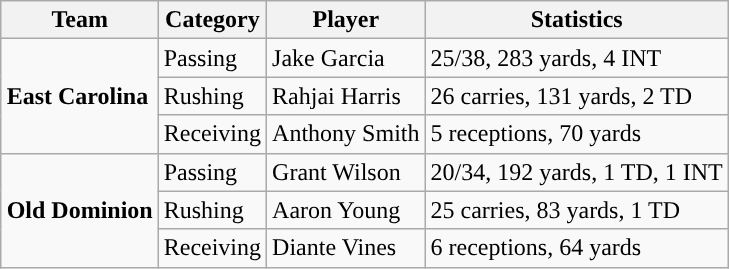<table class="wikitable" style="float: right;">
<tr>
<th>Team</th>
<th>Category</th>
<th>Player</th>
<th>Statistics</th>
</tr>
<tr>
<td rowspan=3><strong>East Carolina</strong></td>
<td>Passing</td>
<td>Jake Garcia</td>
<td>25/38, 283 yards, 4 INT</td>
</tr>
<tr>
<td>Rushing</td>
<td>Rahjai Harris</td>
<td>26 carries, 131 yards, 2 TD</td>
</tr>
<tr>
<td>Receiving</td>
<td>Anthony Smith</td>
<td>5 receptions, 70 yards</td>
</tr>
<tr>
<td rowspan=3><strong>Old Dominion</strong></td>
<td>Passing</td>
<td>Grant Wilson</td>
<td>20/34, 192 yards, 1 TD, 1 INT</td>
</tr>
<tr>
<td>Rushing</td>
<td>Aaron Young</td>
<td>25 carries, 83 yards, 1 TD</td>
</tr>
<tr>
<td>Receiving</td>
<td>Diante Vines</td>
<td>6 receptions, 64 yards</td>
</tr>
</table>
